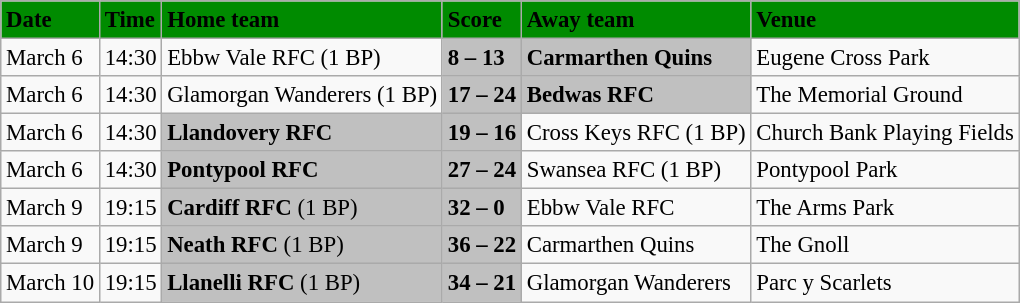<table class="wikitable" style="margin:0.5em auto; font-size:95%">
<tr bgcolor="#008B00">
<td><strong>Date</strong></td>
<td><strong>Time</strong></td>
<td><strong>Home team</strong></td>
<td><strong>Score</strong></td>
<td><strong>Away team</strong></td>
<td><strong>Venue</strong></td>
</tr>
<tr>
<td>March 6</td>
<td>14:30</td>
<td>Ebbw Vale RFC (1 BP)</td>
<td bgcolor="silver"><strong>8 – 13</strong></td>
<td bgcolor="silver"><strong>Carmarthen Quins</strong></td>
<td>Eugene Cross Park</td>
</tr>
<tr>
<td>March 6</td>
<td>14:30</td>
<td>Glamorgan Wanderers (1 BP)</td>
<td bgcolor="silver"><strong>17 – 24</strong></td>
<td bgcolor="silver"><strong>Bedwas RFC</strong></td>
<td>The Memorial Ground</td>
</tr>
<tr>
<td>March 6</td>
<td>14:30</td>
<td bgcolor="silver"><strong>Llandovery RFC</strong></td>
<td bgcolor="silver"><strong>19 – 16</strong></td>
<td>Cross Keys RFC (1 BP)</td>
<td>Church Bank Playing Fields</td>
</tr>
<tr>
<td>March 6</td>
<td>14:30</td>
<td bgcolor="silver"><strong>Pontypool RFC</strong></td>
<td bgcolor="silver"><strong>27 – 24</strong></td>
<td>Swansea RFC (1 BP)</td>
<td>Pontypool Park</td>
</tr>
<tr>
<td>March 9</td>
<td>19:15</td>
<td bgcolor="silver"><strong>Cardiff RFC</strong> (1 BP)</td>
<td bgcolor="silver"><strong>32 – 0</strong></td>
<td>Ebbw Vale RFC</td>
<td>The Arms Park</td>
</tr>
<tr>
<td>March 9</td>
<td>19:15</td>
<td bgcolor="silver"><strong>Neath RFC</strong> (1 BP)</td>
<td bgcolor="silver"><strong>36 – 22</strong></td>
<td>Carmarthen Quins</td>
<td>The Gnoll</td>
</tr>
<tr>
<td>March 10</td>
<td>19:15</td>
<td bgcolor="silver"><strong>Llanelli RFC</strong> (1 BP)</td>
<td bgcolor="silver"><strong>34 – 21</strong></td>
<td>Glamorgan Wanderers</td>
<td>Parc y Scarlets</td>
</tr>
</table>
